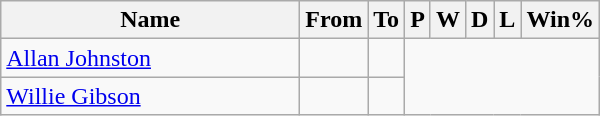<table class="wikitable sortable" style="text-align: center">
<tr>
<th style="width:12em">Name</th>
<th>From</th>
<th>To</th>
<th>P</th>
<th>W</th>
<th>D</th>
<th>L</th>
<th>Win%</th>
</tr>
<tr>
<td align=left><a href='#'>Allan Johnston</a></td>
<td></td>
<td><br></td>
</tr>
<tr>
<td align=left><a href='#'>Willie Gibson</a></td>
<td></td>
<td><br></td>
</tr>
</table>
